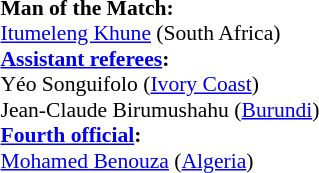<table width=50% style="font-size: 90%">
<tr>
<td><br><strong>Man of the Match:</strong>
<br><a href='#'>Itumeleng Khune</a> (South Africa)<br><strong><a href='#'>Assistant referees</a>:</strong>
<br>Yéo Songuifolo (<a href='#'>Ivory Coast</a>)
<br>Jean-Claude Birumushahu (<a href='#'>Burundi</a>)
<br><strong><a href='#'>Fourth official</a>:</strong>
<br><a href='#'>Mohamed Benouza</a> (<a href='#'>Algeria</a>)</td>
</tr>
</table>
